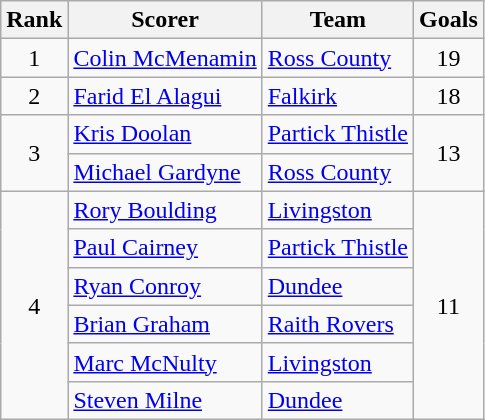<table class="wikitable">
<tr>
<th>Rank</th>
<th>Scorer</th>
<th>Team</th>
<th>Goals</th>
</tr>
<tr>
<td rowspan=1 align=center>1</td>
<td> <a href='#'>Colin McMenamin</a></td>
<td><a href='#'>Ross County</a></td>
<td rowspan=1 align=center>19</td>
</tr>
<tr>
<td rowspan=1 align=center>2</td>
<td> <a href='#'>Farid El Alagui</a></td>
<td><a href='#'>Falkirk</a></td>
<td rowspan=1 align=center>18</td>
</tr>
<tr>
<td rowspan=2 align=center>3</td>
<td> <a href='#'>Kris Doolan</a></td>
<td><a href='#'>Partick Thistle</a></td>
<td rowspan=2 align=center>13</td>
</tr>
<tr>
<td> <a href='#'>Michael Gardyne</a></td>
<td><a href='#'>Ross County</a></td>
</tr>
<tr>
<td rowspan=6 align=center>4</td>
<td> <a href='#'>Rory Boulding</a></td>
<td><a href='#'>Livingston</a></td>
<td rowspan=6 align=center>11</td>
</tr>
<tr>
<td> <a href='#'>Paul Cairney</a></td>
<td><a href='#'>Partick Thistle</a></td>
</tr>
<tr>
<td> <a href='#'>Ryan Conroy</a></td>
<td><a href='#'>Dundee</a></td>
</tr>
<tr>
<td> <a href='#'>Brian Graham</a></td>
<td><a href='#'>Raith Rovers</a></td>
</tr>
<tr>
<td> <a href='#'>Marc McNulty</a></td>
<td><a href='#'>Livingston</a></td>
</tr>
<tr>
<td> <a href='#'>Steven Milne</a></td>
<td><a href='#'>Dundee</a></td>
</tr>
</table>
